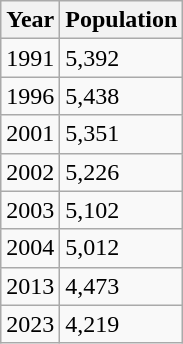<table class="wikitable">
<tr>
<th>Year</th>
<th>Population</th>
</tr>
<tr>
<td>1991</td>
<td>5,392</td>
</tr>
<tr>
<td>1996</td>
<td>5,438</td>
</tr>
<tr>
<td>2001</td>
<td>5,351</td>
</tr>
<tr>
<td>2002</td>
<td>5,226</td>
</tr>
<tr>
<td>2003</td>
<td>5,102</td>
</tr>
<tr>
<td>2004</td>
<td>5,012</td>
</tr>
<tr>
<td>2013</td>
<td>4,473</td>
</tr>
<tr>
<td>2023</td>
<td>4,219</td>
</tr>
</table>
